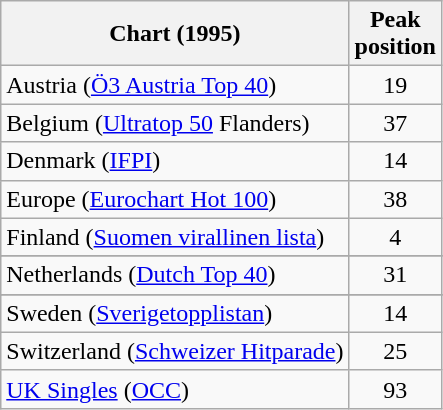<table class="wikitable sortable">
<tr>
<th>Chart (1995)</th>
<th>Peak<br>position</th>
</tr>
<tr>
<td>Austria (<a href='#'>Ö3 Austria Top 40</a>)</td>
<td align="center">19</td>
</tr>
<tr>
<td>Belgium (<a href='#'>Ultratop 50</a> Flanders)</td>
<td align="center">37</td>
</tr>
<tr>
<td>Denmark (<a href='#'>IFPI</a>)</td>
<td align="center">14</td>
</tr>
<tr>
<td>Europe (<a href='#'>Eurochart Hot 100</a>)</td>
<td align="center">38</td>
</tr>
<tr>
<td>Finland (<a href='#'>Suomen virallinen lista</a>)</td>
<td align="center">4</td>
</tr>
<tr>
</tr>
<tr>
<td>Netherlands (<a href='#'>Dutch Top 40</a>)</td>
<td align="center">31</td>
</tr>
<tr>
</tr>
<tr>
<td>Sweden (<a href='#'>Sverigetopplistan</a>)</td>
<td align="center">14</td>
</tr>
<tr>
<td>Switzerland (<a href='#'>Schweizer Hitparade</a>)</td>
<td align="center">25</td>
</tr>
<tr>
<td><a href='#'>UK Singles</a> (<a href='#'>OCC</a>)</td>
<td align="center">93</td>
</tr>
</table>
